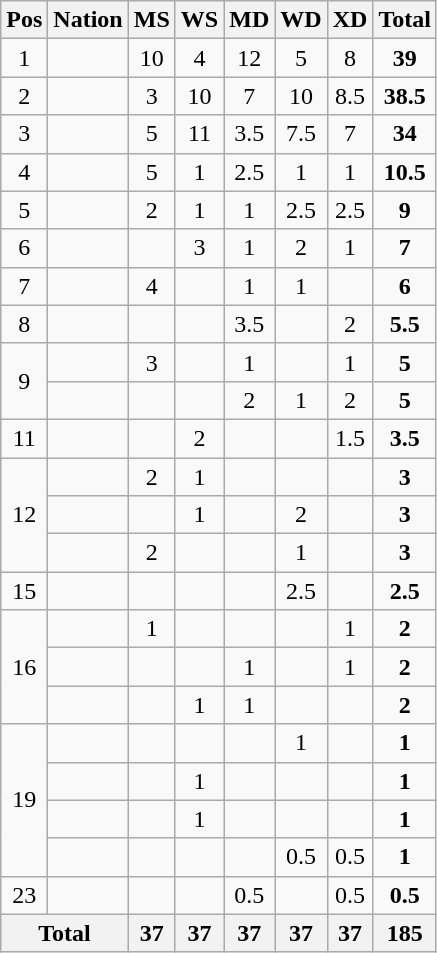<table class="wikitable" style="text-align:center">
<tr>
<th>Pos</th>
<th>Nation</th>
<th>MS</th>
<th>WS</th>
<th>MD</th>
<th>WD</th>
<th>XD</th>
<th>Total</th>
</tr>
<tr>
<td>1</td>
<td align=left></td>
<td>10</td>
<td>4</td>
<td>12</td>
<td>5</td>
<td>8</td>
<td><strong>39</strong></td>
</tr>
<tr>
<td>2</td>
<td align=left></td>
<td>3</td>
<td>10</td>
<td>7</td>
<td>10</td>
<td>8.5</td>
<td><strong>38.5</strong></td>
</tr>
<tr>
<td>3</td>
<td align=left></td>
<td>5</td>
<td>11</td>
<td>3.5</td>
<td>7.5</td>
<td>7</td>
<td><strong>34</strong></td>
</tr>
<tr>
<td>4</td>
<td align=left></td>
<td>5</td>
<td>1</td>
<td>2.5</td>
<td>1</td>
<td>1</td>
<td><strong>10.5</strong></td>
</tr>
<tr>
<td>5</td>
<td align=left></td>
<td>2</td>
<td>1</td>
<td>1</td>
<td>2.5</td>
<td>2.5</td>
<td><strong>9</strong></td>
</tr>
<tr>
<td>6</td>
<td align=left></td>
<td></td>
<td>3</td>
<td>1</td>
<td>2</td>
<td>1</td>
<td><strong>7</strong></td>
</tr>
<tr>
<td>7</td>
<td align=left></td>
<td>4</td>
<td></td>
<td>1</td>
<td>1</td>
<td></td>
<td><strong>6</strong></td>
</tr>
<tr>
<td>8</td>
<td align=left></td>
<td></td>
<td></td>
<td>3.5</td>
<td></td>
<td>2</td>
<td><strong>5.5</strong></td>
</tr>
<tr>
<td rowspan="2">9</td>
<td align=left></td>
<td>3</td>
<td></td>
<td>1</td>
<td></td>
<td>1</td>
<td><strong>5</strong></td>
</tr>
<tr>
<td align=left></td>
<td></td>
<td></td>
<td>2</td>
<td>1</td>
<td>2</td>
<td><strong>5</strong></td>
</tr>
<tr>
<td>11</td>
<td align=left></td>
<td></td>
<td>2</td>
<td></td>
<td></td>
<td>1.5</td>
<td><strong>3.5</strong></td>
</tr>
<tr>
<td rowspan="3">12</td>
<td align=left></td>
<td>2</td>
<td>1</td>
<td></td>
<td></td>
<td></td>
<td><strong>3</strong></td>
</tr>
<tr>
<td align=left></td>
<td></td>
<td>1</td>
<td></td>
<td>2</td>
<td></td>
<td><strong>3</strong></td>
</tr>
<tr>
<td align=left></td>
<td>2</td>
<td></td>
<td></td>
<td>1</td>
<td></td>
<td><strong>3</strong></td>
</tr>
<tr>
<td>15</td>
<td align=left></td>
<td></td>
<td></td>
<td></td>
<td>2.5</td>
<td></td>
<td><strong>2.5</strong></td>
</tr>
<tr>
<td rowspan="3">16</td>
<td align=left></td>
<td>1</td>
<td></td>
<td></td>
<td></td>
<td>1</td>
<td><strong>2</strong></td>
</tr>
<tr>
<td align=left></td>
<td></td>
<td></td>
<td>1</td>
<td></td>
<td>1</td>
<td><strong>2</strong></td>
</tr>
<tr>
<td align=left></td>
<td></td>
<td>1</td>
<td>1</td>
<td></td>
<td></td>
<td><strong>2</strong></td>
</tr>
<tr>
<td rowspan=4>19</td>
<td align=left></td>
<td></td>
<td></td>
<td></td>
<td>1</td>
<td></td>
<td><strong>1</strong></td>
</tr>
<tr>
<td align=left></td>
<td></td>
<td>1</td>
<td></td>
<td></td>
<td></td>
<td><strong>1</strong></td>
</tr>
<tr>
<td align=left></td>
<td></td>
<td>1</td>
<td></td>
<td></td>
<td></td>
<td><strong>1</strong></td>
</tr>
<tr>
<td align=left></td>
<td></td>
<td></td>
<td></td>
<td>0.5</td>
<td>0.5</td>
<td><strong>1</strong></td>
</tr>
<tr>
<td>23</td>
<td align=left></td>
<td></td>
<td></td>
<td>0.5</td>
<td></td>
<td>0.5</td>
<td><strong>0.5</strong></td>
</tr>
<tr>
<th colspan="2">Total</th>
<th>37</th>
<th>37</th>
<th>37</th>
<th>37</th>
<th>37</th>
<th>185</th>
</tr>
</table>
